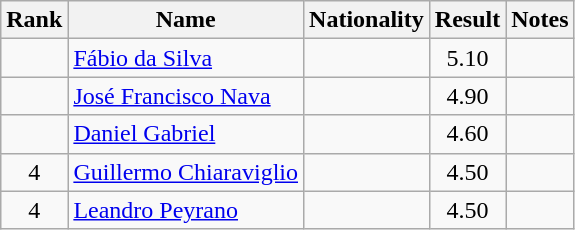<table class="wikitable sortable" style="text-align:center">
<tr>
<th>Rank</th>
<th>Name</th>
<th>Nationality</th>
<th>Result</th>
<th>Notes</th>
</tr>
<tr>
<td align=center></td>
<td align=left><a href='#'>Fábio da Silva</a></td>
<td align=left></td>
<td>5.10</td>
<td></td>
</tr>
<tr>
<td align=center></td>
<td align=left><a href='#'>José Francisco Nava</a></td>
<td align=left></td>
<td>4.90</td>
<td></td>
</tr>
<tr>
<td align=center></td>
<td align=left><a href='#'>Daniel Gabriel</a></td>
<td align=left></td>
<td>4.60</td>
<td></td>
</tr>
<tr>
<td align=center>4</td>
<td align=left><a href='#'>Guillermo Chiaraviglio</a></td>
<td align=left></td>
<td>4.50</td>
<td></td>
</tr>
<tr>
<td align=center>4</td>
<td align=left><a href='#'>Leandro Peyrano</a></td>
<td align=left></td>
<td>4.50</td>
<td></td>
</tr>
</table>
